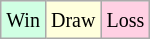<table class="wikitable">
<tr>
<td style="background:#d0ffe3;"><small>Win</small></td>
<td style="background:#ffd;"><small>Draw</small></td>
<td style="background:#ffd0e3;"><small>Loss</small></td>
</tr>
</table>
